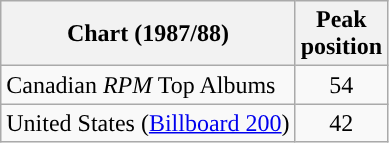<table class="wikitable">
<tr>
<th scope="col">Chart (1987/88)</th>
<th>Peak<br>position</th>
</tr>
<tr>
<td>Canadian <em>RPM</em> Top Albums</td>
<td style="text-align:center;">54</td>
</tr>
<tr>
<td>United States (<a href='#'>Billboard 200</a>)</td>
<td style="text-align:center;">42</td>
</tr>
</table>
